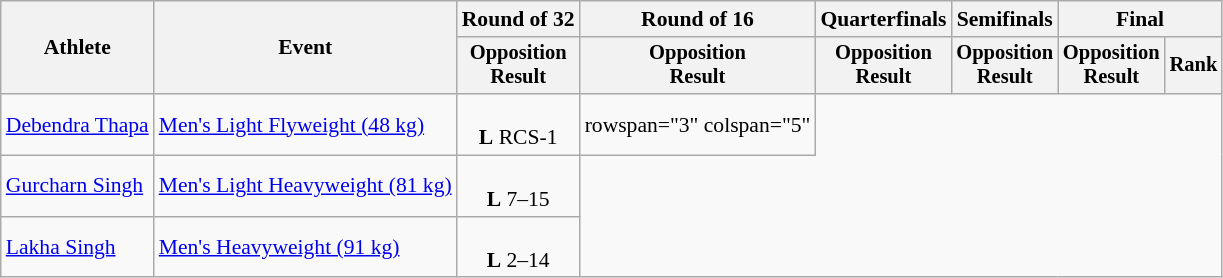<table class="wikitable" style="font-size:90%">
<tr>
<th rowspan="2">Athlete</th>
<th rowspan="2">Event</th>
<th>Round of 32</th>
<th>Round of 16</th>
<th>Quarterfinals</th>
<th>Semifinals</th>
<th colspan=2>Final</th>
</tr>
<tr style="font-size:95%">
<th>Opposition<br>Result</th>
<th>Opposition<br>Result</th>
<th>Opposition<br>Result</th>
<th>Opposition<br>Result</th>
<th>Opposition<br>Result</th>
<th>Rank</th>
</tr>
<tr align=center>
<td align=left><a href='#'>Debendra Thapa</a></td>
<td align=left><a href='#'>Men's Light Flyweight (48 kg)</a></td>
<td><br><strong>L</strong> RCS-1</td>
<td>rowspan="3" colspan="5" </td>
</tr>
<tr align=center>
<td align=left><a href='#'>Gurcharn Singh</a></td>
<td align=left><a href='#'>Men's Light Heavyweight (81 kg)</a></td>
<td><br><strong>L</strong> 7–15</td>
</tr>
<tr align=center>
<td align=left><a href='#'>Lakha Singh</a></td>
<td align=left><a href='#'>Men's Heavyweight (91 kg)</a></td>
<td><br><strong>L</strong> 2–14</td>
</tr>
</table>
